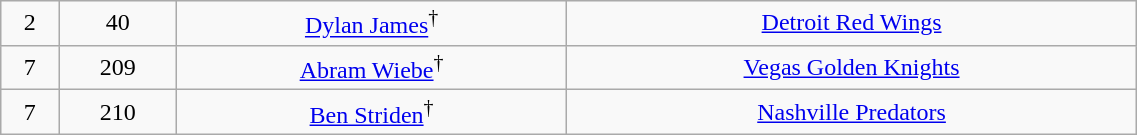<table class="wikitable" width="60%">
<tr align="center" bgcolor="">
<td>2</td>
<td>40</td>
<td><a href='#'>Dylan James</a><sup>†</sup></td>
<td><a href='#'>Detroit Red Wings</a></td>
</tr>
<tr align="center" bgcolor="">
<td>7</td>
<td>209</td>
<td><a href='#'>Abram Wiebe</a><sup>†</sup></td>
<td><a href='#'>Vegas Golden Knights</a></td>
</tr>
<tr align="center" bgcolor="">
<td>7</td>
<td>210</td>
<td><a href='#'>Ben Striden</a><sup>†</sup></td>
<td><a href='#'>Nashville Predators</a></td>
</tr>
</table>
